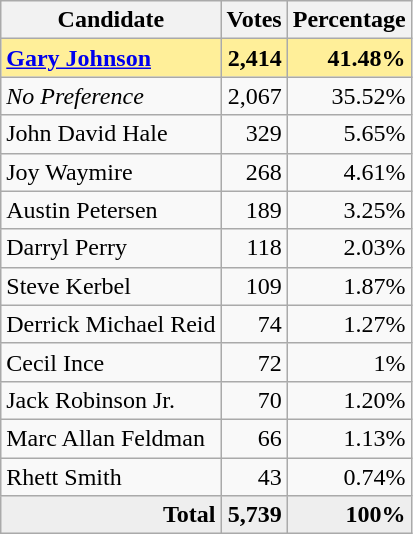<table class="wikitable" style="text-align:right;">
<tr>
<th>Candidate</th>
<th>Votes</th>
<th>Percentage</th>
</tr>
<tr style="background: #ffef99;">
<td style="text-align: left;"><strong><a href='#'>Gary Johnson</a></strong></td>
<td><strong>2,414</strong></td>
<td><strong>41.48%</strong></td>
</tr>
<tr>
<td style="text-align: left;"><em>No Preference</em></td>
<td>2,067</td>
<td>35.52%</td>
</tr>
<tr>
<td style="text-align: left;">John David Hale</td>
<td>329</td>
<td>5.65%</td>
</tr>
<tr>
<td style="text-align: left;">Joy Waymire</td>
<td>268</td>
<td>4.61%</td>
</tr>
<tr>
<td style="text-align: left;">Austin Petersen</td>
<td>189</td>
<td>3.25%</td>
</tr>
<tr>
<td style="text-align: left;">Darryl Perry</td>
<td>118</td>
<td>2.03%</td>
</tr>
<tr>
<td style="text-align: left;">Steve Kerbel</td>
<td>109</td>
<td>1.87%</td>
</tr>
<tr>
<td style="text-align: left;">Derrick Michael Reid</td>
<td>74</td>
<td>1.27%</td>
</tr>
<tr>
<td style="text-align: left;">Cecil Ince</td>
<td>72</td>
<td>1%</td>
</tr>
<tr>
<td style="text-align: left;">Jack Robinson Jr.</td>
<td>70</td>
<td>1.20%</td>
</tr>
<tr>
<td style="text-align: left;">Marc Allan Feldman</td>
<td>66</td>
<td>1.13%</td>
</tr>
<tr>
<td style="text-align: left;">Rhett Smith</td>
<td>43</td>
<td>0.74%</td>
</tr>
<tr style="background: #eee;">
<td style="margin-right: 0.50px"><strong>Total</strong></td>
<td style="margin-right: 0.50px"><strong>5,739</strong></td>
<td style="margin-right: 0.50px"><strong>100%</strong></td>
</tr>
</table>
